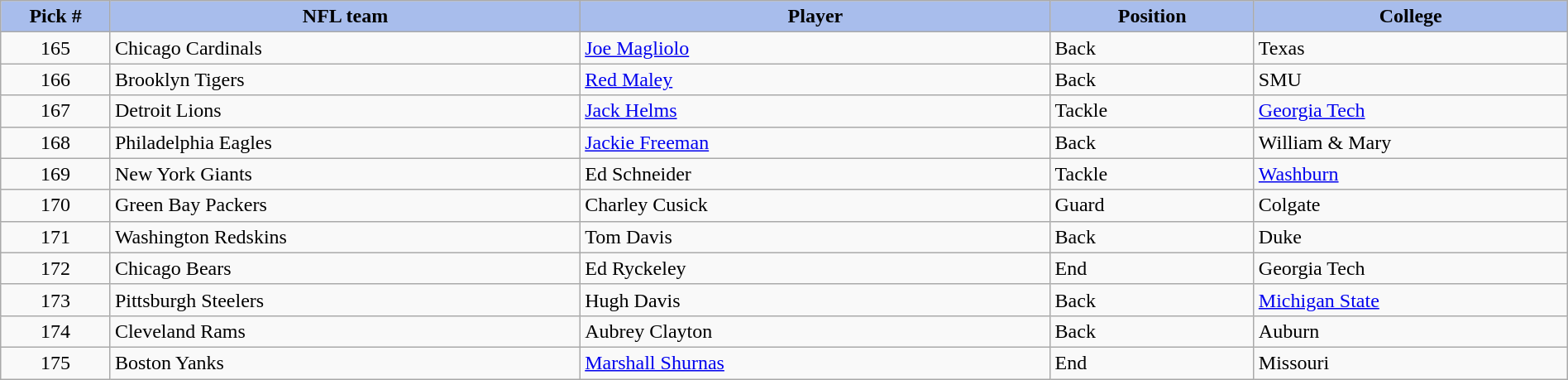<table class="wikitable sortable sortable" style="width: 100%">
<tr>
<th style="background:#A8BDEC;" width=7%>Pick #</th>
<th width=30% style="background:#A8BDEC;">NFL team</th>
<th width=30% style="background:#A8BDEC;">Player</th>
<th width=13% style="background:#A8BDEC;">Position</th>
<th style="background:#A8BDEC;">College</th>
</tr>
<tr>
<td align=center>165</td>
<td>Chicago Cardinals</td>
<td><a href='#'>Joe Magliolo</a></td>
<td>Back</td>
<td>Texas</td>
</tr>
<tr>
<td align=center>166</td>
<td>Brooklyn Tigers</td>
<td><a href='#'>Red Maley</a></td>
<td>Back</td>
<td>SMU</td>
</tr>
<tr>
<td align=center>167</td>
<td>Detroit Lions</td>
<td><a href='#'>Jack Helms</a></td>
<td>Tackle</td>
<td><a href='#'>Georgia Tech</a></td>
</tr>
<tr>
<td align=center>168</td>
<td>Philadelphia Eagles</td>
<td><a href='#'>Jackie Freeman</a></td>
<td>Back</td>
<td>William & Mary</td>
</tr>
<tr>
<td align=center>169</td>
<td>New York Giants</td>
<td>Ed Schneider</td>
<td>Tackle</td>
<td><a href='#'>Washburn</a></td>
</tr>
<tr>
<td align=center>170</td>
<td>Green Bay Packers</td>
<td>Charley Cusick</td>
<td>Guard</td>
<td>Colgate</td>
</tr>
<tr>
<td align=center>171</td>
<td>Washington Redskins</td>
<td>Tom Davis</td>
<td>Back</td>
<td>Duke</td>
</tr>
<tr>
<td align=center>172</td>
<td>Chicago Bears</td>
<td>Ed Ryckeley</td>
<td>End</td>
<td>Georgia Tech</td>
</tr>
<tr>
<td align=center>173</td>
<td>Pittsburgh Steelers</td>
<td>Hugh Davis</td>
<td>Back</td>
<td><a href='#'>Michigan State</a></td>
</tr>
<tr>
<td align=center>174</td>
<td>Cleveland Rams</td>
<td>Aubrey Clayton</td>
<td>Back</td>
<td>Auburn</td>
</tr>
<tr>
<td align=center>175</td>
<td>Boston Yanks</td>
<td><a href='#'>Marshall Shurnas</a></td>
<td>End</td>
<td>Missouri</td>
</tr>
</table>
